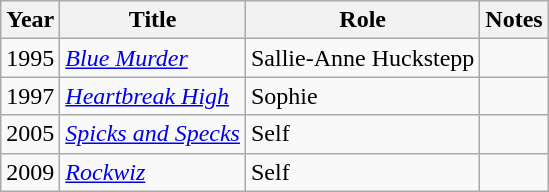<table class="wikitable">
<tr>
<th>Year</th>
<th>Title</th>
<th>Role</th>
<th>Notes</th>
</tr>
<tr>
<td>1995</td>
<td><em><a href='#'>Blue Murder</a></em></td>
<td>Sallie-Anne Huckstepp</td>
<td></td>
</tr>
<tr>
<td>1997</td>
<td><em><a href='#'>Heartbreak High</a></em></td>
<td>Sophie</td>
<td></td>
</tr>
<tr>
<td>2005</td>
<td><em><a href='#'>Spicks and Specks</a></em></td>
<td>Self</td>
<td></td>
</tr>
<tr>
<td>2009</td>
<td><em><a href='#'>Rockwiz</a></em></td>
<td>Self</td>
<td></td>
</tr>
</table>
